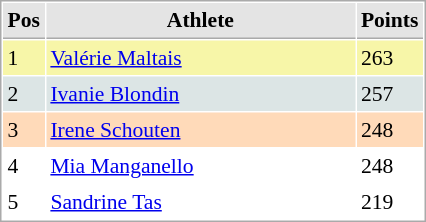<table cellspacing="1" cellpadding="3" style="border:1px solid #aaa; font-size:90%;">
<tr style="background:#e4e4e4;">
<th style="border-bottom:1px solid #aaa; width:10px;">Pos</th>
<th style="border-bottom:1px solid #aaa; width:200px;">Athlete</th>
<th style="border-bottom:1px solid #aaa; width:20px;">Points</th>
</tr>
<tr style="background:#f7f6a8;">
<td>1</td>
<td> <a href='#'>Valérie Maltais</a></td>
<td>263</td>
</tr>
<tr style="background:#dce5e5;">
<td>2</td>
<td> <a href='#'>Ivanie Blondin</a></td>
<td>257</td>
</tr>
<tr style="background:#ffdab9;">
<td>3</td>
<td> <a href='#'>Irene Schouten</a></td>
<td>248</td>
</tr>
<tr>
<td>4</td>
<td> <a href='#'>Mia Manganello</a></td>
<td>248</td>
</tr>
<tr>
<td>5</td>
<td> <a href='#'>Sandrine Tas</a></td>
<td>219</td>
</tr>
</table>
